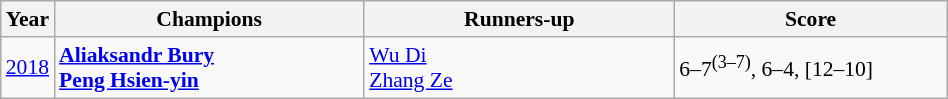<table class="wikitable" style="font-size:90%">
<tr>
<th>Year</th>
<th style="width:200px;">Champions</th>
<th style="width:200px;">Runners-up</th>
<th style="width:175px;">Score</th>
</tr>
<tr>
<td><a href='#'>2018</a></td>
<td> <strong><a href='#'>Aliaksandr Bury</a></strong><br> <strong><a href='#'>Peng Hsien-yin</a></strong></td>
<td> <a href='#'>Wu Di</a><br> <a href='#'>Zhang Ze</a></td>
<td>6–7<sup>(3–7)</sup>, 6–4, [12–10]</td>
</tr>
</table>
